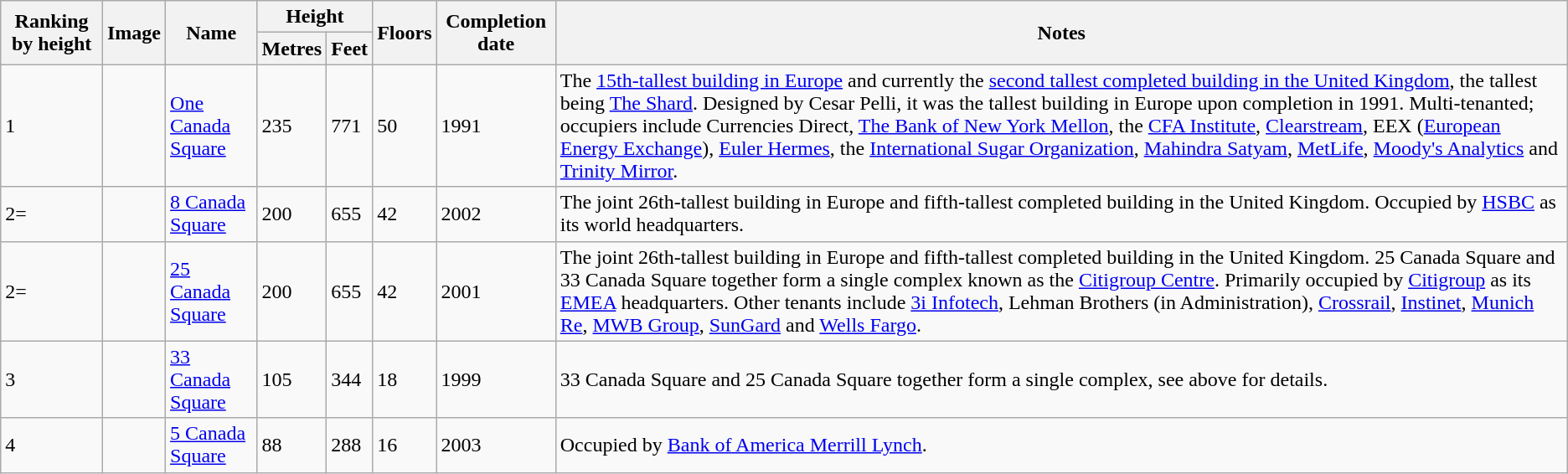<table class="wikitable">
<tr>
<th rowspan=2>Ranking by height</th>
<th rowspan=2>Image</th>
<th rowspan=2>Name</th>
<th colspan=2>Height</th>
<th rowspan=2>Floors</th>
<th rowspan=2>Completion date</th>
<th rowspan=2>Notes</th>
</tr>
<tr>
<th>Metres</th>
<th>Feet</th>
</tr>
<tr>
<td>1</td>
<td></td>
<td><a href='#'>One Canada Square</a></td>
<td>235</td>
<td>771</td>
<td>50</td>
<td>1991</td>
<td>The <a href='#'>15th-tallest building in Europe</a> and currently the <a href='#'>second tallest completed building in the United Kingdom</a>, the tallest being <a href='#'>The Shard</a>. Designed by Cesar Pelli, it was the tallest building in Europe upon completion in 1991. Multi-tenanted; occupiers include Currencies Direct, <a href='#'>The Bank of New York Mellon</a>, the <a href='#'>CFA Institute</a>, <a href='#'>Clearstream</a>, EEX (<a href='#'>European Energy Exchange</a>), <a href='#'>Euler Hermes</a>, the <a href='#'>International Sugar Organization</a>, <a href='#'>Mahindra Satyam</a>, <a href='#'>MetLife</a>, <a href='#'>Moody's Analytics</a> and <a href='#'>Trinity Mirror</a>.</td>
</tr>
<tr>
<td>2=</td>
<td></td>
<td><a href='#'>8 Canada Square</a></td>
<td>200</td>
<td>655</td>
<td>42</td>
<td>2002</td>
<td>The joint 26th-tallest building in Europe and fifth-tallest completed building in the United Kingdom. Occupied by <a href='#'>HSBC</a> as its world headquarters.</td>
</tr>
<tr>
<td>2=</td>
<td></td>
<td><a href='#'>25 Canada Square</a></td>
<td>200</td>
<td>655</td>
<td>42</td>
<td>2001</td>
<td>The joint 26th-tallest building in Europe and fifth-tallest completed building in the United Kingdom. 25 Canada Square and 33 Canada Square together form a single complex known as the <a href='#'>Citigroup Centre</a>. Primarily occupied by <a href='#'>Citigroup</a> as its <a href='#'>EMEA</a> headquarters. Other tenants include <a href='#'>3i Infotech</a>, Lehman Brothers (in Administration), <a href='#'>Crossrail</a>, <a href='#'>Instinet</a>, <a href='#'>Munich Re</a>, <a href='#'>MWB Group</a>, <a href='#'>SunGard</a> and <a href='#'>Wells Fargo</a>.</td>
</tr>
<tr>
<td>3</td>
<td></td>
<td><a href='#'>33 Canada Square</a></td>
<td>105</td>
<td>344</td>
<td>18</td>
<td>1999</td>
<td>33 Canada Square and 25 Canada Square together form a single complex, see above for details.</td>
</tr>
<tr>
<td>4</td>
<td></td>
<td><a href='#'>5 Canada Square</a></td>
<td>88</td>
<td>288</td>
<td>16</td>
<td>2003</td>
<td>Occupied by <a href='#'>Bank of America Merrill Lynch</a>.</td>
</tr>
</table>
